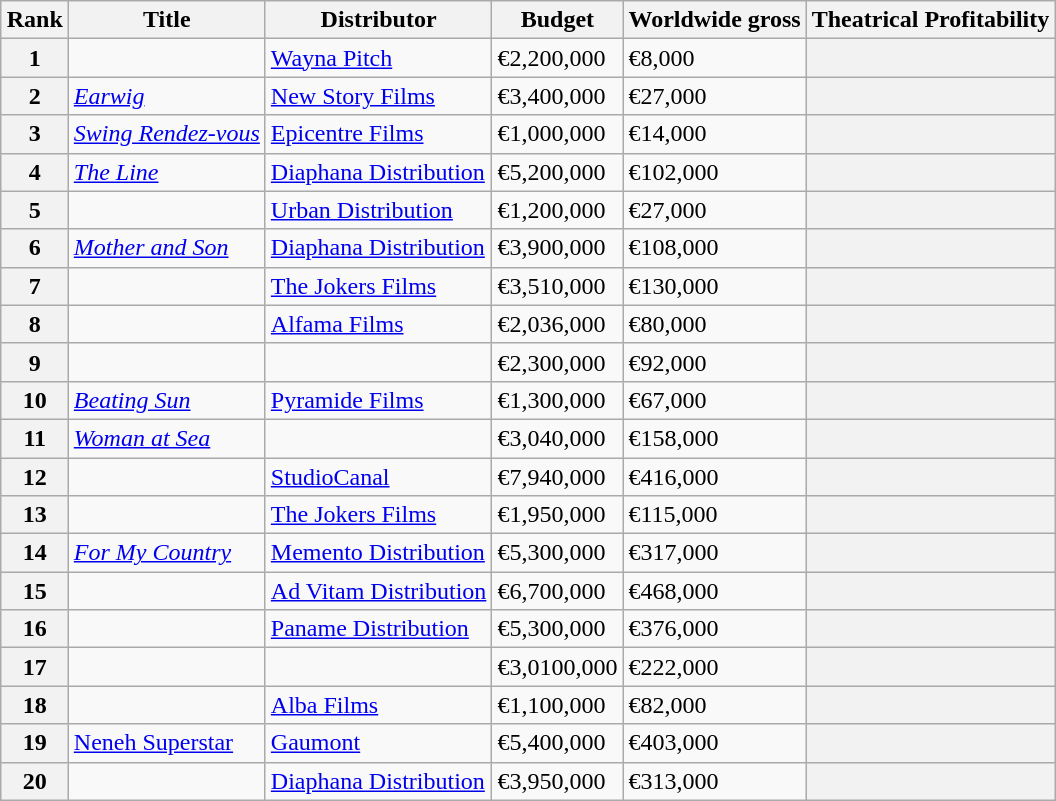<table class="wikitable sortable" style="margin:auto; margin:auto;">
<tr>
<th>Rank</th>
<th>Title</th>
<th>Distributor</th>
<th>Budget</th>
<th>Worldwide gross</th>
<th>Theatrical Profitability</th>
</tr>
<tr>
<th style="text-align:center;">1</th>
<td><em></em></td>
<td><a href='#'>Wayna Pitch</a></td>
<td>€2,200,000</td>
<td>€8,000</td>
<th style="text-align:center;"></th>
</tr>
<tr>
<th style="text-align:center;">2</th>
<td><em><a href='#'>Earwig</a></em></td>
<td><a href='#'>New Story Films</a></td>
<td>€3,400,000</td>
<td>€27,000</td>
<th style="text-align:center;"></th>
</tr>
<tr>
<th style="text-align:center;">3</th>
<td><em><a href='#'>Swing Rendez-vous</a></em></td>
<td><a href='#'>Epicentre Films</a></td>
<td>€1,000,000</td>
<td>€14,000</td>
<th style="text-align:center;"></th>
</tr>
<tr>
<th style="text-align:center;">4</th>
<td><em><a href='#'>The Line</a></em></td>
<td><a href='#'>Diaphana Distribution</a></td>
<td>€5,200,000</td>
<td>€102,000</td>
<th style="text-align:center;"></th>
</tr>
<tr>
<th style="text-align:center;">5</th>
<td><em></em></td>
<td><a href='#'>Urban Distribution</a></td>
<td>€1,200,000</td>
<td>€27,000</td>
<th style="text-align:center;"></th>
</tr>
<tr>
<th style="text-align:center;">6</th>
<td><em><a href='#'>Mother and Son</a></em></td>
<td><a href='#'>Diaphana Distribution</a></td>
<td>€3,900,000</td>
<td>€108,000</td>
<th style="text-align:center;"></th>
</tr>
<tr>
<th style="text-align:center;">7</th>
<td><em></em></td>
<td><a href='#'>The Jokers Films</a></td>
<td>€3,510,000</td>
<td>€130,000</td>
<th style="text-align:center;"></th>
</tr>
<tr>
<th style="text-align:center;">8</th>
<td><em></em></td>
<td><a href='#'>Alfama Films</a></td>
<td>€2,036,000</td>
<td>€80,000</td>
<th style="text-align:center;"></th>
</tr>
<tr>
<th style="text-align:center;">9</th>
<td><em></em></td>
<td></td>
<td>€2,300,000</td>
<td>€92,000</td>
<th style="text-align:center;"></th>
</tr>
<tr>
<th style="text-align:center;">10</th>
<td><em><a href='#'>Beating Sun</a></em></td>
<td><a href='#'>Pyramide Films</a></td>
<td>€1,300,000</td>
<td>€67,000</td>
<th style="text-align:center;"></th>
</tr>
<tr>
<th style="text-align:center;">11</th>
<td><em><a href='#'>Woman at Sea</a></em></td>
<td></td>
<td>€3,040,000</td>
<td>€158,000</td>
<th style="text-align:center;"></th>
</tr>
<tr>
<th style="text-align:center;">12</th>
<td><em></em></td>
<td><a href='#'>StudioCanal</a></td>
<td>€7,940,000</td>
<td>€416,000</td>
<th style="text-align:center;"></th>
</tr>
<tr>
<th style="text-align:center;">13</th>
<td><em></em></td>
<td><a href='#'>The Jokers Films</a></td>
<td>€1,950,000</td>
<td>€115,000</td>
<th style="text-align:center;"></th>
</tr>
<tr>
<th style="text-align:center;">14</th>
<td><em><a href='#'>For My Country</a><strong></td>
<td><a href='#'>Memento Distribution</a></td>
<td>€5,300,000</td>
<td>€317,000</td>
<th style="text-align:center;"></th>
</tr>
<tr>
<th style="text-align:center;">15</th>
<td></em><em></td>
<td><a href='#'>Ad Vitam Distribution</a></td>
<td>€6,700,000</td>
<td>€468,000</td>
<th style="text-align:center;"></th>
</tr>
<tr>
<th style="text-align:center;">16</th>
<td></em><em></td>
<td><a href='#'>Paname Distribution</a></td>
<td>€5,300,000</td>
<td>€376,000</td>
<th style="text-align:center;"></th>
</tr>
<tr>
<th style="text-align:center;">17</th>
<td></em><em></td>
<td></td>
<td>€3,0100,000</td>
<td>€222,000</td>
<th style="text-align:center;"></th>
</tr>
<tr>
<th style="text-align:center;">18</th>
<td></em><em></td>
<td><a href='#'>Alba Films</a></td>
<td>€1,100,000</td>
<td>€82,000</td>
<th style="text-align:center;"></th>
</tr>
<tr>
<th style="text-align:center;">19</th>
<td></em><a href='#'>Neneh Superstar</a><em></td>
<td><a href='#'>Gaumont</a></td>
<td>€5,400,000</td>
<td>€403,000</td>
<th style="text-align:center;"></th>
</tr>
<tr>
<th style="text-align:center;">20</th>
<td></em><em></td>
<td><a href='#'>Diaphana Distribution</a></td>
<td>€3,950,000</td>
<td>€313,000</td>
<th style="text-align:center;"></th>
</tr>
</table>
